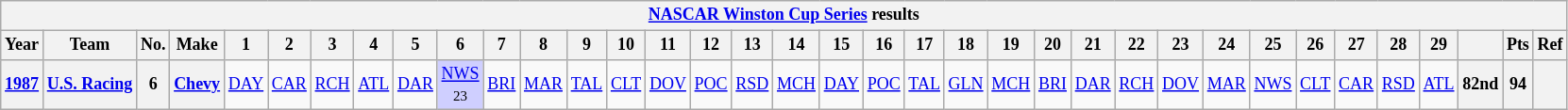<table class="wikitable" style="text-align:center; font-size:75%">
<tr>
<th colspan=45><a href='#'>NASCAR Winston Cup Series</a> results</th>
</tr>
<tr>
<th>Year</th>
<th>Team</th>
<th>No.</th>
<th>Make</th>
<th>1</th>
<th>2</th>
<th>3</th>
<th>4</th>
<th>5</th>
<th>6</th>
<th>7</th>
<th>8</th>
<th>9</th>
<th>10</th>
<th>11</th>
<th>12</th>
<th>13</th>
<th>14</th>
<th>15</th>
<th>16</th>
<th>17</th>
<th>18</th>
<th>19</th>
<th>20</th>
<th>21</th>
<th>22</th>
<th>23</th>
<th>24</th>
<th>25</th>
<th>26</th>
<th>27</th>
<th>28</th>
<th>29</th>
<th></th>
<th>Pts</th>
<th>Ref</th>
</tr>
<tr>
<th><a href='#'>1987</a></th>
<th><a href='#'>U.S. Racing</a></th>
<th>6</th>
<th><a href='#'>Chevy</a></th>
<td><a href='#'>DAY</a></td>
<td><a href='#'>CAR</a></td>
<td><a href='#'>RCH</a></td>
<td><a href='#'>ATL</a></td>
<td><a href='#'>DAR</a></td>
<td style="background:#CFCFFF;"><a href='#'>NWS</a><br><small>23</small></td>
<td><a href='#'>BRI</a></td>
<td><a href='#'>MAR</a></td>
<td><a href='#'>TAL</a></td>
<td><a href='#'>CLT</a></td>
<td><a href='#'>DOV</a></td>
<td><a href='#'>POC</a></td>
<td><a href='#'>RSD</a></td>
<td><a href='#'>MCH</a></td>
<td><a href='#'>DAY</a></td>
<td><a href='#'>POC</a></td>
<td><a href='#'>TAL</a></td>
<td><a href='#'>GLN</a></td>
<td><a href='#'>MCH</a></td>
<td><a href='#'>BRI</a></td>
<td><a href='#'>DAR</a></td>
<td><a href='#'>RCH</a></td>
<td><a href='#'>DOV</a></td>
<td><a href='#'>MAR</a></td>
<td><a href='#'>NWS</a></td>
<td><a href='#'>CLT</a></td>
<td><a href='#'>CAR</a></td>
<td><a href='#'>RSD</a></td>
<td><a href='#'>ATL</a></td>
<th>82nd</th>
<th>94</th>
<th></th>
</tr>
</table>
